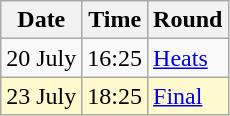<table class="wikitable">
<tr>
<th>Date</th>
<th>Time</th>
<th>Round</th>
</tr>
<tr>
<td>20 July</td>
<td>16:25</td>
<td><a href='#'>Heats</a></td>
</tr>
<tr style=background:lemonchiffon>
<td>23 July</td>
<td>18:25</td>
<td><a href='#'>Final</a></td>
</tr>
</table>
